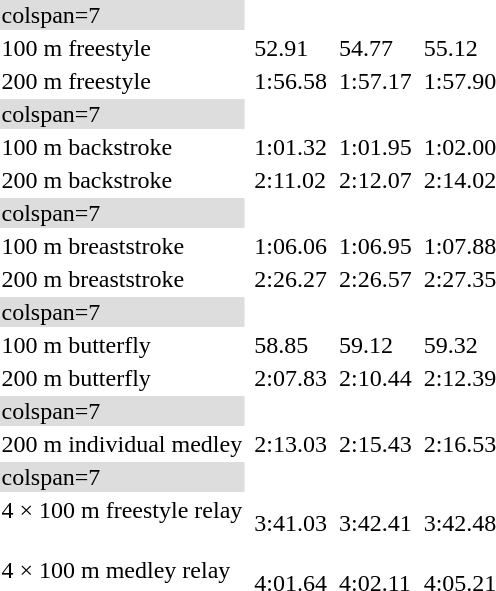<table>
<tr bgcolor=#DDDDDD>
<td>colspan=7 </td>
</tr>
<tr>
<td>100 m freestyle<br></td>
<td></td>
<td>52.91</td>
<td></td>
<td>54.77</td>
<td></td>
<td>55.12</td>
</tr>
<tr>
<td>200 m freestyle<br></td>
<td></td>
<td>1:56.58</td>
<td></td>
<td>1:57.17</td>
<td></td>
<td>1:57.90</td>
</tr>
<tr bgcolor=#DDDDDD>
<td>colspan=7 </td>
</tr>
<tr>
<td>100 m backstroke<br></td>
<td></td>
<td>1:01.32</td>
<td></td>
<td>1:01.95</td>
<td></td>
<td>1:02.00</td>
</tr>
<tr>
<td>200 m backstroke<br></td>
<td></td>
<td>2:11.02</td>
<td></td>
<td>2:12.07</td>
<td></td>
<td>2:14.02</td>
</tr>
<tr bgcolor=#DDDDDD>
<td>colspan=7 </td>
</tr>
<tr>
<td>100 m breaststroke<br></td>
<td></td>
<td>1:06.06</td>
<td></td>
<td>1:06.95</td>
<td></td>
<td>1:07.88</td>
</tr>
<tr>
<td>200 m breaststroke<br></td>
<td></td>
<td>2:26.27</td>
<td></td>
<td>2:26.57</td>
<td></td>
<td>2:27.35</td>
</tr>
<tr bgcolor=#DDDDDD>
<td>colspan=7 </td>
</tr>
<tr>
<td>100 m butterfly<br></td>
<td></td>
<td>58.85</td>
<td></td>
<td>59.12</td>
<td></td>
<td>59.32</td>
</tr>
<tr>
<td>200 m butterfly<br></td>
<td></td>
<td>2:07.83</td>
<td></td>
<td>2:10.44</td>
<td></td>
<td>2:12.39</td>
</tr>
<tr bgcolor=#DDDDDD>
<td>colspan=7 </td>
</tr>
<tr>
<td>200 m individual medley<br></td>
<td></td>
<td>2:13.03</td>
<td></td>
<td>2:15.43</td>
<td></td>
<td>2:16.53</td>
</tr>
<tr bgcolor=#DDDDDD>
<td>colspan=7 </td>
</tr>
<tr>
<td>4 × 100 m freestyle relay<br><br></td>
<td></td>
<td>3:41.03</td>
<td></td>
<td>3:42.41</td>
<td></td>
<td>3:42.48</td>
</tr>
<tr>
<td>4 × 100 m medley relay<br><br></td>
<td></td>
<td>4:01.64</td>
<td></td>
<td>4:02.11</td>
<td></td>
<td>4:05.21</td>
</tr>
</table>
